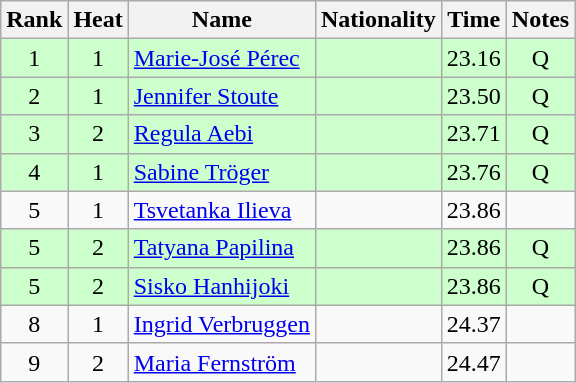<table class="wikitable sortable" style="text-align:center">
<tr>
<th>Rank</th>
<th>Heat</th>
<th>Name</th>
<th>Nationality</th>
<th>Time</th>
<th>Notes</th>
</tr>
<tr bgcolor=ccffcc>
<td>1</td>
<td>1</td>
<td align="left"><a href='#'>Marie-José Pérec</a></td>
<td align=left></td>
<td>23.16</td>
<td>Q</td>
</tr>
<tr bgcolor=ccffcc>
<td>2</td>
<td>1</td>
<td align="left"><a href='#'>Jennifer Stoute</a></td>
<td align=left></td>
<td>23.50</td>
<td>Q</td>
</tr>
<tr bgcolor=ccffcc>
<td>3</td>
<td>2</td>
<td align="left"><a href='#'>Regula Aebi</a></td>
<td align=left></td>
<td>23.71</td>
<td>Q</td>
</tr>
<tr bgcolor=ccffcc>
<td>4</td>
<td>1</td>
<td align="left"><a href='#'>Sabine Tröger</a></td>
<td align=left></td>
<td>23.76</td>
<td>Q</td>
</tr>
<tr>
<td>5</td>
<td>1</td>
<td align="left"><a href='#'>Tsvetanka Ilieva</a></td>
<td align=left></td>
<td>23.86</td>
<td></td>
</tr>
<tr bgcolor=ccffcc>
<td>5</td>
<td>2</td>
<td align="left"><a href='#'>Tatyana Papilina</a></td>
<td align=left></td>
<td>23.86</td>
<td>Q</td>
</tr>
<tr bgcolor=ccffcc>
<td>5</td>
<td>2</td>
<td align="left"><a href='#'>Sisko Hanhijoki</a></td>
<td align=left></td>
<td>23.86</td>
<td>Q</td>
</tr>
<tr>
<td>8</td>
<td>1</td>
<td align="left"><a href='#'>Ingrid Verbruggen</a></td>
<td align=left></td>
<td>24.37</td>
<td></td>
</tr>
<tr>
<td>9</td>
<td>2</td>
<td align="left"><a href='#'>Maria Fernström</a></td>
<td align=left></td>
<td>24.47</td>
<td></td>
</tr>
</table>
